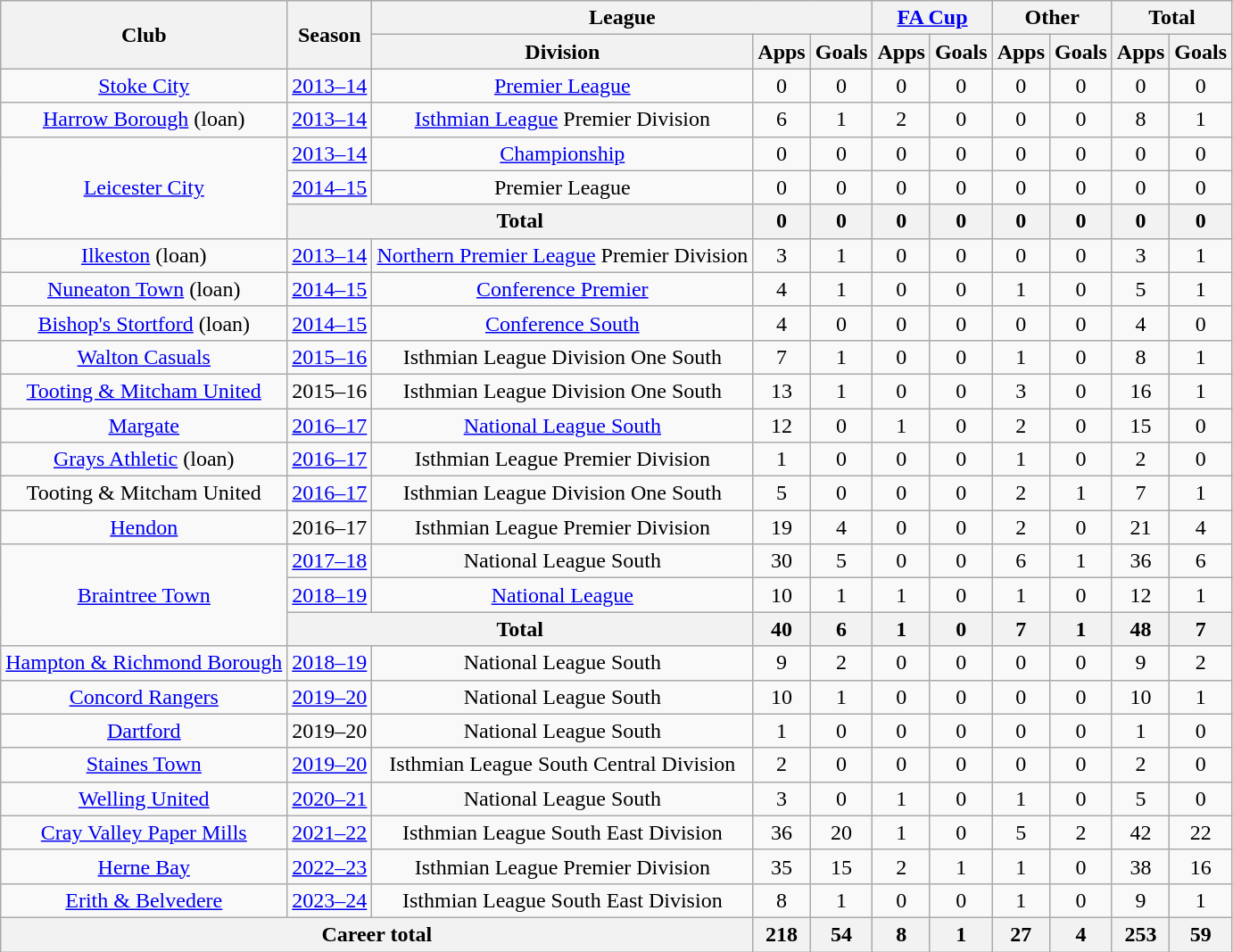<table class="wikitable" style="text-align: center;">
<tr>
<th rowspan="2">Club</th>
<th rowspan="2">Season</th>
<th colspan="3">League</th>
<th colspan="2"><a href='#'>FA Cup</a></th>
<th colspan="2">Other</th>
<th colspan="2">Total</th>
</tr>
<tr>
<th>Division</th>
<th>Apps</th>
<th>Goals</th>
<th>Apps</th>
<th>Goals</th>
<th>Apps</th>
<th>Goals</th>
<th>Apps</th>
<th>Goals</th>
</tr>
<tr>
<td><a href='#'>Stoke City</a></td>
<td><a href='#'>2013–14</a></td>
<td><a href='#'>Premier League</a></td>
<td>0</td>
<td>0</td>
<td>0</td>
<td>0</td>
<td>0</td>
<td>0</td>
<td>0</td>
<td>0</td>
</tr>
<tr>
<td><a href='#'>Harrow Borough</a> (loan)</td>
<td><a href='#'>2013–14</a></td>
<td><a href='#'>Isthmian League</a> Premier Division</td>
<td>6</td>
<td>1</td>
<td>2</td>
<td>0</td>
<td>0</td>
<td>0</td>
<td>8</td>
<td>1</td>
</tr>
<tr>
<td rowspan="3"><a href='#'>Leicester City</a></td>
<td><a href='#'>2013–14</a></td>
<td><a href='#'>Championship</a></td>
<td>0</td>
<td>0</td>
<td>0</td>
<td>0</td>
<td>0</td>
<td>0</td>
<td>0</td>
<td>0</td>
</tr>
<tr>
<td><a href='#'>2014–15</a></td>
<td>Premier League</td>
<td>0</td>
<td>0</td>
<td>0</td>
<td>0</td>
<td>0</td>
<td>0</td>
<td>0</td>
<td>0</td>
</tr>
<tr>
<th colspan="2">Total</th>
<th>0</th>
<th>0</th>
<th>0</th>
<th>0</th>
<th>0</th>
<th>0</th>
<th>0</th>
<th>0</th>
</tr>
<tr>
<td><a href='#'>Ilkeston</a> (loan)</td>
<td><a href='#'>2013–14</a></td>
<td><a href='#'>Northern Premier League</a> Premier Division</td>
<td>3</td>
<td>1</td>
<td>0</td>
<td>0</td>
<td>0</td>
<td>0</td>
<td>3</td>
<td>1</td>
</tr>
<tr>
<td><a href='#'>Nuneaton Town</a> (loan)</td>
<td><a href='#'>2014–15</a></td>
<td><a href='#'>Conference Premier</a></td>
<td>4</td>
<td>1</td>
<td>0</td>
<td>0</td>
<td>1</td>
<td>0</td>
<td>5</td>
<td>1</td>
</tr>
<tr>
<td><a href='#'>Bishop's Stortford</a> (loan)</td>
<td><a href='#'>2014–15</a></td>
<td><a href='#'>Conference South</a></td>
<td>4</td>
<td>0</td>
<td>0</td>
<td>0</td>
<td>0</td>
<td>0</td>
<td>4</td>
<td>0</td>
</tr>
<tr>
<td><a href='#'>Walton Casuals</a></td>
<td><a href='#'>2015–16</a></td>
<td>Isthmian League Division One South</td>
<td>7</td>
<td>1</td>
<td>0</td>
<td>0</td>
<td>1</td>
<td>0</td>
<td>8</td>
<td>1</td>
</tr>
<tr>
<td><a href='#'>Tooting & Mitcham United</a></td>
<td>2015–16</td>
<td>Isthmian League Division One South</td>
<td>13</td>
<td>1</td>
<td>0</td>
<td>0</td>
<td>3</td>
<td>0</td>
<td>16</td>
<td>1</td>
</tr>
<tr>
<td><a href='#'>Margate</a></td>
<td><a href='#'>2016–17</a></td>
<td><a href='#'>National League South</a></td>
<td>12</td>
<td>0</td>
<td>1</td>
<td>0</td>
<td>2</td>
<td>0</td>
<td>15</td>
<td>0</td>
</tr>
<tr>
<td><a href='#'>Grays Athletic</a> (loan)</td>
<td><a href='#'>2016–17</a></td>
<td>Isthmian League Premier Division</td>
<td>1</td>
<td>0</td>
<td>0</td>
<td>0</td>
<td>1</td>
<td>0</td>
<td>2</td>
<td>0</td>
</tr>
<tr>
<td>Tooting & Mitcham United</td>
<td><a href='#'>2016–17</a></td>
<td>Isthmian League Division One South</td>
<td>5</td>
<td>0</td>
<td>0</td>
<td>0</td>
<td>2</td>
<td>1</td>
<td>7</td>
<td>1</td>
</tr>
<tr>
<td><a href='#'>Hendon</a></td>
<td>2016–17</td>
<td>Isthmian League Premier Division</td>
<td>19</td>
<td>4</td>
<td>0</td>
<td>0</td>
<td>2</td>
<td>0</td>
<td>21</td>
<td>4</td>
</tr>
<tr>
<td rowspan="3"><a href='#'>Braintree Town</a></td>
<td><a href='#'>2017–18</a></td>
<td>National League South</td>
<td>30</td>
<td>5</td>
<td>0</td>
<td>0</td>
<td>6</td>
<td>1</td>
<td>36</td>
<td>6</td>
</tr>
<tr>
<td><a href='#'>2018–19</a></td>
<td><a href='#'>National League</a></td>
<td>10</td>
<td>1</td>
<td>1</td>
<td>0</td>
<td>1</td>
<td>0</td>
<td>12</td>
<td>1</td>
</tr>
<tr>
<th colspan="2">Total</th>
<th>40</th>
<th>6</th>
<th>1</th>
<th>0</th>
<th>7</th>
<th>1</th>
<th>48</th>
<th>7</th>
</tr>
<tr>
<td><a href='#'>Hampton & Richmond Borough</a></td>
<td><a href='#'>2018–19</a></td>
<td>National League South</td>
<td>9</td>
<td>2</td>
<td>0</td>
<td>0</td>
<td>0</td>
<td>0</td>
<td>9</td>
<td>2</td>
</tr>
<tr>
<td><a href='#'>Concord Rangers</a></td>
<td><a href='#'>2019–20</a></td>
<td>National League South</td>
<td>10</td>
<td>1</td>
<td>0</td>
<td>0</td>
<td>0</td>
<td>0</td>
<td>10</td>
<td>1</td>
</tr>
<tr>
<td><a href='#'>Dartford</a></td>
<td>2019–20</td>
<td>National League South</td>
<td>1</td>
<td>0</td>
<td>0</td>
<td>0</td>
<td>0</td>
<td>0</td>
<td>1</td>
<td>0</td>
</tr>
<tr>
<td><a href='#'>Staines Town</a></td>
<td><a href='#'>2019–20</a></td>
<td>Isthmian League South Central Division</td>
<td>2</td>
<td>0</td>
<td>0</td>
<td>0</td>
<td>0</td>
<td>0</td>
<td>2</td>
<td>0</td>
</tr>
<tr>
<td><a href='#'>Welling United</a></td>
<td><a href='#'>2020–21</a></td>
<td>National League South</td>
<td>3</td>
<td>0</td>
<td>1</td>
<td>0</td>
<td>1</td>
<td>0</td>
<td>5</td>
<td>0</td>
</tr>
<tr>
<td><a href='#'>Cray Valley Paper Mills</a></td>
<td><a href='#'>2021–22</a></td>
<td>Isthmian League South East Division</td>
<td>36</td>
<td>20</td>
<td>1</td>
<td>0</td>
<td>5</td>
<td>2</td>
<td>42</td>
<td>22</td>
</tr>
<tr>
<td><a href='#'>Herne Bay</a></td>
<td><a href='#'>2022–23</a></td>
<td>Isthmian League Premier Division</td>
<td>35</td>
<td>15</td>
<td>2</td>
<td>1</td>
<td>1</td>
<td>0</td>
<td>38</td>
<td>16</td>
</tr>
<tr>
<td><a href='#'>Erith & Belvedere</a></td>
<td><a href='#'>2023–24</a></td>
<td>Isthmian League South East Division</td>
<td>8</td>
<td>1</td>
<td>0</td>
<td>0</td>
<td>1</td>
<td>0</td>
<td>9</td>
<td>1</td>
</tr>
<tr>
<th colspan="3">Career total</th>
<th>218</th>
<th>54</th>
<th>8</th>
<th>1</th>
<th>27</th>
<th>4</th>
<th>253</th>
<th>59</th>
</tr>
</table>
